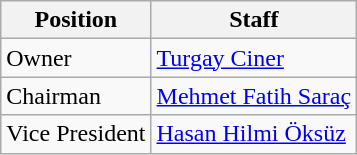<table class="wikitable">
<tr>
<th>Position</th>
<th>Staff</th>
</tr>
<tr>
<td>Owner</td>
<td> <a href='#'>Turgay Ciner</a></td>
</tr>
<tr>
<td>Chairman</td>
<td> <a href='#'>Mehmet Fatih Saraç</a></td>
</tr>
<tr>
<td>Vice President</td>
<td> <a href='#'>Hasan Hilmi Öksüz</a></td>
</tr>
</table>
